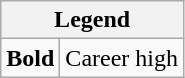<table class="wikitable mw-collapsible mw-collapsed">
<tr>
<th colspan="2">Legend</th>
</tr>
<tr>
<td><strong>Bold</strong></td>
<td>Career high</td>
</tr>
</table>
